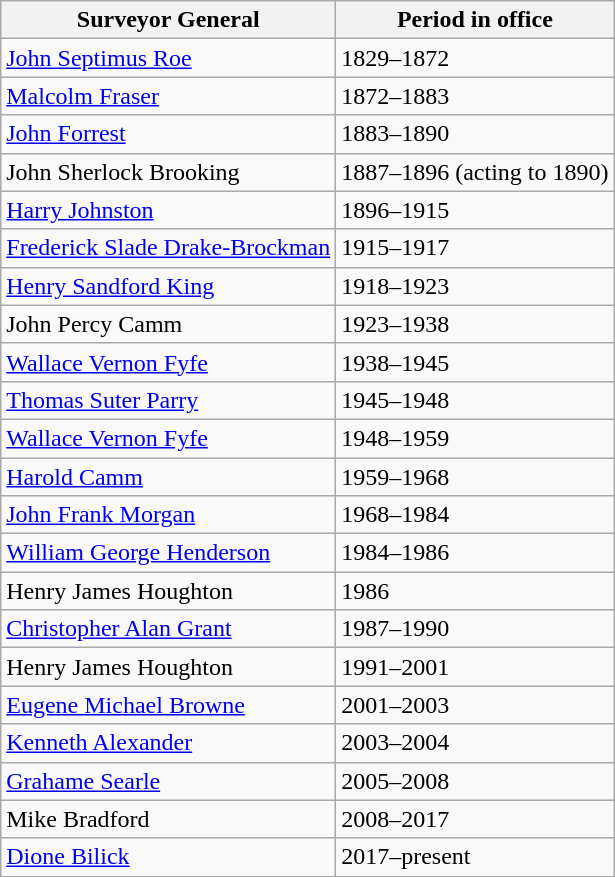<table class="wikitable">
<tr>
<th>Surveyor General</th>
<th>Period in office</th>
</tr>
<tr>
<td><a href='#'>John Septimus Roe</a></td>
<td>1829–1872</td>
</tr>
<tr>
<td><a href='#'>Malcolm Fraser</a></td>
<td>1872–1883</td>
</tr>
<tr>
<td><a href='#'>John Forrest</a></td>
<td>1883–1890</td>
</tr>
<tr>
<td>John Sherlock Brooking</td>
<td>1887–1896 (acting to 1890)</td>
</tr>
<tr>
<td><a href='#'>Harry Johnston</a></td>
<td>1896–1915</td>
</tr>
<tr>
<td><a href='#'>Frederick Slade Drake-Brockman</a></td>
<td>1915–1917</td>
</tr>
<tr>
<td><a href='#'>Henry Sandford King</a></td>
<td>1918–1923</td>
</tr>
<tr>
<td>John Percy Camm</td>
<td>1923–1938</td>
</tr>
<tr>
<td><a href='#'>Wallace Vernon Fyfe</a></td>
<td>1938–1945</td>
</tr>
<tr>
<td><a href='#'>Thomas Suter Parry</a></td>
<td>1945–1948</td>
</tr>
<tr>
<td><a href='#'>Wallace Vernon Fyfe</a></td>
<td>1948–1959</td>
</tr>
<tr>
<td><a href='#'>Harold Camm</a></td>
<td>1959–1968</td>
</tr>
<tr>
<td><a href='#'>John Frank Morgan</a></td>
<td>1968–1984</td>
</tr>
<tr>
<td><a href='#'>William George Henderson</a></td>
<td>1984–1986</td>
</tr>
<tr>
<td>Henry James Houghton</td>
<td>1986</td>
</tr>
<tr>
<td><a href='#'>Christopher Alan Grant</a></td>
<td>1987–1990</td>
</tr>
<tr>
<td>Henry James Houghton</td>
<td>1991–2001</td>
</tr>
<tr>
<td><a href='#'>Eugene Michael Browne</a></td>
<td>2001–2003</td>
</tr>
<tr>
<td><a href='#'>Kenneth Alexander</a></td>
<td>2003–2004</td>
</tr>
<tr>
<td><a href='#'>Grahame Searle</a></td>
<td>2005–2008</td>
</tr>
<tr>
<td>Mike Bradford</td>
<td>2008–2017</td>
</tr>
<tr>
<td><a href='#'>Dione Bilick</a></td>
<td>2017–present</td>
</tr>
</table>
